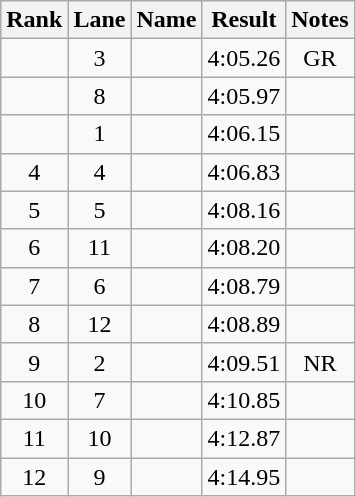<table class="wikitable" style="text-align:center">
<tr>
<th>Rank</th>
<th>Lane</th>
<th>Name</th>
<th>Result</th>
<th>Notes</th>
</tr>
<tr>
<td></td>
<td>3</td>
<td align="left"></td>
<td>4:05.26</td>
<td>GR</td>
</tr>
<tr>
<td></td>
<td>8</td>
<td align="left"></td>
<td>4:05.97</td>
<td></td>
</tr>
<tr>
<td></td>
<td>1</td>
<td align="left"></td>
<td>4:06.15</td>
<td></td>
</tr>
<tr>
<td>4</td>
<td>4</td>
<td align="left"></td>
<td>4:06.83</td>
<td></td>
</tr>
<tr>
<td>5</td>
<td>5</td>
<td align="left"></td>
<td>4:08.16</td>
<td></td>
</tr>
<tr>
<td>6</td>
<td>11</td>
<td align="left"></td>
<td>4:08.20</td>
<td></td>
</tr>
<tr>
<td>7</td>
<td>6</td>
<td align="left"></td>
<td>4:08.79</td>
<td></td>
</tr>
<tr>
<td>8</td>
<td>12</td>
<td align="left"></td>
<td>4:08.89</td>
<td></td>
</tr>
<tr>
<td>9</td>
<td>2</td>
<td align="left"></td>
<td>4:09.51</td>
<td>NR</td>
</tr>
<tr>
<td>10</td>
<td>7</td>
<td align="left"></td>
<td>4:10.85</td>
<td></td>
</tr>
<tr>
<td>11</td>
<td>10</td>
<td align="left"></td>
<td>4:12.87</td>
<td></td>
</tr>
<tr>
<td>12</td>
<td>9</td>
<td align="left"></td>
<td>4:14.95</td>
<td></td>
</tr>
</table>
